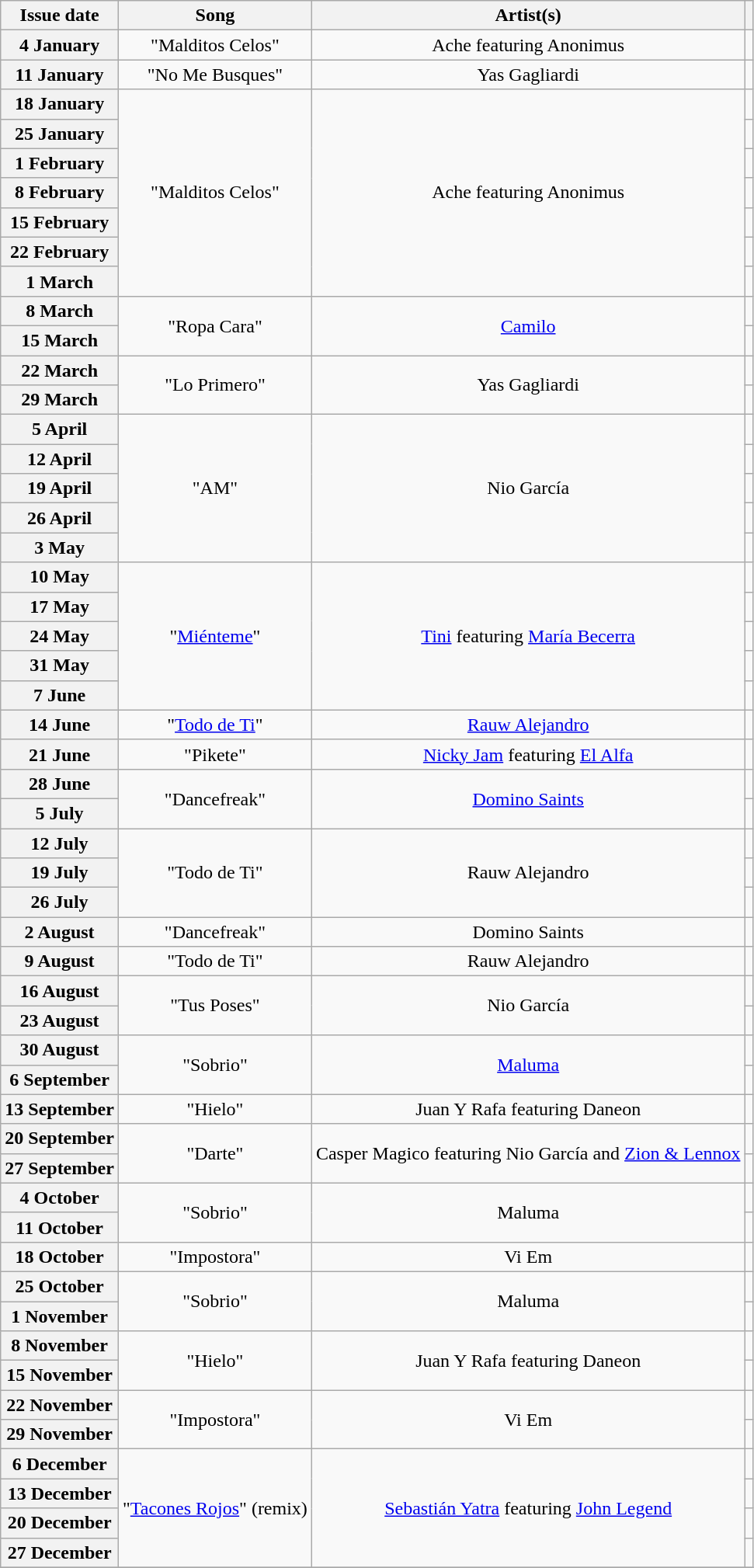<table class="wikitable plainrowheaders" style="text-align: center">
<tr>
<th scope="col">Issue date</th>
<th scope="col">Song</th>
<th scope="col">Artist(s)</th>
<th scope="col"></th>
</tr>
<tr>
<th scope="row">4 January</th>
<td>"Malditos Celos"</td>
<td>Ache featuring Anonimus</td>
<td></td>
</tr>
<tr>
<th scope="row">11 January</th>
<td>"No Me Busques"</td>
<td>Yas Gagliardi</td>
<td></td>
</tr>
<tr>
<th scope="row">18 January</th>
<td rowspan="7">"Malditos Celos"</td>
<td rowspan="7">Ache featuring Anonimus</td>
<td></td>
</tr>
<tr>
<th scope="row">25 January</th>
<td></td>
</tr>
<tr>
<th scope="row">1 February</th>
<td></td>
</tr>
<tr>
<th scope="row">8 February</th>
<td></td>
</tr>
<tr>
<th scope="row">15 February</th>
<td></td>
</tr>
<tr>
<th scope="row">22 February</th>
<td></td>
</tr>
<tr>
<th scope="row">1 March</th>
<td></td>
</tr>
<tr>
<th scope="row">8 March</th>
<td rowspan="2">"Ropa Cara"</td>
<td rowspan="2"><a href='#'>Camilo</a></td>
<td></td>
</tr>
<tr>
<th scope="row">15 March</th>
<td></td>
</tr>
<tr>
<th scope="row">22 March</th>
<td rowspan="2">"Lo Primero"</td>
<td rowspan="2">Yas Gagliardi</td>
<td></td>
</tr>
<tr>
<th scope="row">29 March</th>
<td></td>
</tr>
<tr>
<th scope="row">5 April</th>
<td rowspan="5">"AM"</td>
<td rowspan="5">Nio García</td>
<td></td>
</tr>
<tr>
<th scope="row">12 April</th>
<td></td>
</tr>
<tr>
<th scope="row">19 April</th>
<td></td>
</tr>
<tr>
<th scope="row">26 April</th>
<td></td>
</tr>
<tr>
<th scope="row">3 May</th>
<td></td>
</tr>
<tr>
<th scope="row">10 May</th>
<td rowspan="5">"<a href='#'>Miénteme</a>"</td>
<td rowspan="5"><a href='#'>Tini</a> featuring <a href='#'>María Becerra</a></td>
<td></td>
</tr>
<tr>
<th scope="row">17 May</th>
<td></td>
</tr>
<tr>
<th scope="row">24 May</th>
<td></td>
</tr>
<tr>
<th scope="row">31 May</th>
<td></td>
</tr>
<tr>
<th scope="row">7 June</th>
<td></td>
</tr>
<tr>
<th scope="row">14 June</th>
<td>"<a href='#'>Todo de Ti</a>"</td>
<td><a href='#'>Rauw Alejandro</a></td>
<td></td>
</tr>
<tr>
<th scope="row">21 June</th>
<td>"Pikete"</td>
<td><a href='#'>Nicky Jam</a> featuring <a href='#'>El Alfa</a></td>
<td></td>
</tr>
<tr>
<th scope="row">28 June</th>
<td rowspan="2">"Dancefreak"</td>
<td rowspan="2"><a href='#'>Domino Saints</a></td>
<td></td>
</tr>
<tr>
<th scope="row">5 July</th>
<td></td>
</tr>
<tr>
<th scope="row">12 July</th>
<td rowspan="3">"Todo de Ti"</td>
<td rowspan="3">Rauw Alejandro</td>
<td></td>
</tr>
<tr>
<th scope="row">19 July</th>
<td></td>
</tr>
<tr>
<th scope="row">26 July</th>
<td></td>
</tr>
<tr>
<th scope="row">2 August</th>
<td>"Dancefreak"</td>
<td>Domino Saints</td>
<td></td>
</tr>
<tr>
<th scope="row">9 August</th>
<td>"Todo de Ti"</td>
<td>Rauw Alejandro</td>
<td></td>
</tr>
<tr>
<th scope="row">16 August</th>
<td rowspan="2">"Tus Poses"</td>
<td rowspan="2">Nio García</td>
<td></td>
</tr>
<tr>
<th scope="row">23 August</th>
<td></td>
</tr>
<tr>
<th scope="row">30 August</th>
<td rowspan="2">"Sobrio"</td>
<td rowspan="2"><a href='#'>Maluma</a></td>
<td></td>
</tr>
<tr>
<th scope="row">6 September</th>
<td></td>
</tr>
<tr>
<th scope="row">13 September</th>
<td>"Hielo"</td>
<td>Juan Y Rafa featuring Daneon</td>
<td></td>
</tr>
<tr>
<th scope="row">20 September</th>
<td rowspan="2">"Darte"</td>
<td rowspan="2">Casper Magico featuring Nio García and <a href='#'>Zion & Lennox</a></td>
<td></td>
</tr>
<tr>
<th scope="row">27 September</th>
<td></td>
</tr>
<tr>
<th scope="row">4 October</th>
<td rowspan="2">"Sobrio"</td>
<td rowspan="2">Maluma</td>
<td></td>
</tr>
<tr>
<th scope="row">11 October</th>
<td></td>
</tr>
<tr>
<th scope="row">18 October</th>
<td>"Impostora"</td>
<td>Vi Em</td>
<td></td>
</tr>
<tr>
<th scope="row">25 October</th>
<td rowspan="2">"Sobrio"</td>
<td rowspan="2">Maluma</td>
<td></td>
</tr>
<tr>
<th scope="row">1 November</th>
<td></td>
</tr>
<tr>
<th scope="row">8 November</th>
<td rowspan="2">"Hielo"</td>
<td rowspan="2">Juan Y Rafa featuring Daneon</td>
<td></td>
</tr>
<tr>
<th scope="row">15 November</th>
<td></td>
</tr>
<tr>
<th scope="row">22 November</th>
<td rowspan="2">"Impostora"</td>
<td rowspan="2">Vi Em</td>
<td></td>
</tr>
<tr>
<th scope="row">29 November</th>
<td></td>
</tr>
<tr>
<th scope="row">6 December</th>
<td rowspan="4">"<a href='#'>Tacones Rojos</a>" (remix)</td>
<td rowspan="4"><a href='#'>Sebastián Yatra</a> featuring <a href='#'>John Legend</a></td>
<td></td>
</tr>
<tr>
<th scope="row">13 December</th>
<td></td>
</tr>
<tr>
<th scope="row">20 December</th>
<td></td>
</tr>
<tr>
<th scope="row">27 December</th>
<td></td>
</tr>
<tr>
</tr>
</table>
